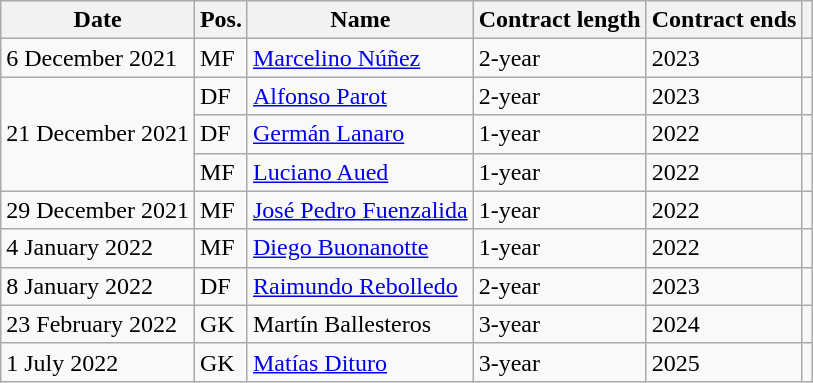<table class="wikitable">
<tr>
<th>Date</th>
<th>Pos.</th>
<th>Name</th>
<th>Contract length</th>
<th>Contract ends</th>
<th></th>
</tr>
<tr>
<td>6 December 2021</td>
<td>MF</td>
<td> <a href='#'>Marcelino Núñez</a></td>
<td>2-year</td>
<td>2023</td>
<td></td>
</tr>
<tr>
<td rowspan="3">21 December 2021</td>
<td>DF</td>
<td> <a href='#'>Alfonso Parot</a></td>
<td>2-year</td>
<td>2023</td>
<td></td>
</tr>
<tr>
<td>DF</td>
<td> <a href='#'>Germán Lanaro</a></td>
<td>1-year</td>
<td>2022</td>
<td></td>
</tr>
<tr>
<td>MF</td>
<td> <a href='#'>Luciano Aued</a></td>
<td>1-year</td>
<td>2022</td>
<td></td>
</tr>
<tr>
<td>29 December 2021</td>
<td>MF</td>
<td> <a href='#'>José Pedro Fuenzalida</a></td>
<td>1-year</td>
<td>2022</td>
<td></td>
</tr>
<tr>
<td>4 January 2022</td>
<td>MF</td>
<td> <a href='#'>Diego Buonanotte</a></td>
<td>1-year</td>
<td>2022</td>
<td></td>
</tr>
<tr>
<td>8 January 2022</td>
<td>DF</td>
<td> <a href='#'>Raimundo Rebolledo</a></td>
<td>2-year</td>
<td>2023</td>
<td></td>
</tr>
<tr>
<td>23 February 2022</td>
<td>GK</td>
<td> Martín Ballesteros</td>
<td>3-year</td>
<td>2024</td>
<td></td>
</tr>
<tr>
<td>1 July 2022</td>
<td>GK</td>
<td> <a href='#'>Matías Dituro</a></td>
<td>3-year</td>
<td>2025</td>
<td></td>
</tr>
</table>
